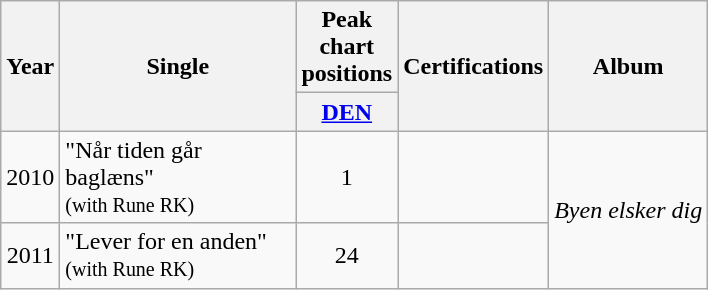<table class="wikitable">
<tr>
<th rowspan="2" align="center">Year</th>
<th rowspan="2" width="150" align="center">Single</th>
<th colspan="1" align="center">Peak chart positions</th>
<th rowspan="2" align="center">Certifications</th>
<th rowspan="2" align="center">Album</th>
</tr>
<tr>
<th style="width:3em;font-size:100%"><a href='#'>DEN</a><br></th>
</tr>
<tr>
<td rowspan="1" align="center">2010</td>
<td>"Når tiden går baglæns" <br><small>(with Rune RK)</small></td>
<td align="center">1</td>
<td></td>
<td rowspan="2"><em>Byen elsker dig</em></td>
</tr>
<tr>
<td rowspan="1" align="center">2011</td>
<td>"Lever for en anden" <br><small>(with Rune RK)</small></td>
<td align="center">24</td>
<td></td>
</tr>
</table>
